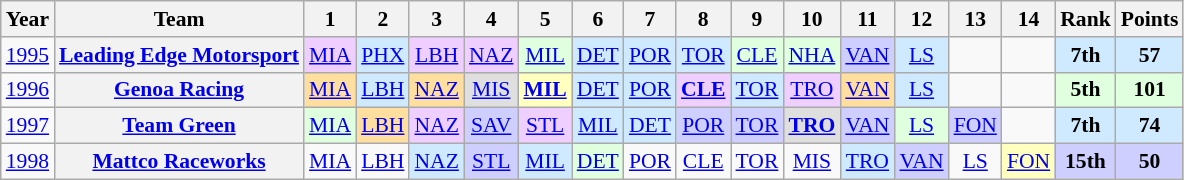<table class="wikitable" style="text-align:center; font-size:90%">
<tr>
<th>Year</th>
<th>Team</th>
<th>1</th>
<th>2</th>
<th>3</th>
<th>4</th>
<th>5</th>
<th>6</th>
<th>7</th>
<th>8</th>
<th>9</th>
<th>10</th>
<th>11</th>
<th>12</th>
<th>13</th>
<th>14</th>
<th>Rank</th>
<th>Points</th>
</tr>
<tr>
<td><a href='#'>1995</a></td>
<th><a href='#'>Leading Edge Motorsport</a></th>
<td style="background:#EFCFFF;"><a href='#'>MIA</a><br></td>
<td style="background:#CFEAFF;"><a href='#'>PHX</a><br></td>
<td style="background:#EFCFFF;"><a href='#'>LBH</a><br></td>
<td style="background:#EFCFFF;"><a href='#'>NAZ</a><br></td>
<td style="background:#DFFFDF;"><a href='#'>MIL</a><br></td>
<td style="background:#CFEAFF;"><a href='#'>DET</a><br></td>
<td style="background:#CFEAFF;"><a href='#'>POR</a><br></td>
<td style="background:#CFEAFF;"><a href='#'>TOR</a><br></td>
<td style="background:#DFFFDF;"><a href='#'>CLE</a><br></td>
<td style="background:#DFFFDF;"><a href='#'>NHA</a><br></td>
<td style="background:#CFCFFF;"><a href='#'>VAN</a><br></td>
<td style="background:#CFEAFF;"><a href='#'>LS</a><br></td>
<td></td>
<td></td>
<td style="background:#CFEAFF;"><strong>7th</strong></td>
<td style="background:#CFEAFF;"><strong>57</strong></td>
</tr>
<tr>
<td><a href='#'>1996</a></td>
<th><a href='#'>Genoa Racing</a></th>
<td style="background:#FFDF9F;"><a href='#'>MIA</a><br></td>
<td style="background:#CFEAFF;"><a href='#'>LBH</a><br></td>
<td style="background:#FFDF9F;"><a href='#'>NAZ</a><br></td>
<td style="background:#DFDFDF;"><a href='#'>MIS</a><br></td>
<td style="background:#FFFFBF;"><strong><a href='#'>MIL</a></strong><br></td>
<td style="background:#CFEAFF;"><a href='#'>DET</a><br></td>
<td style="background:#CFEAFF;"><a href='#'>POR</a><br></td>
<td style="background:#EFCFFF;"><strong><a href='#'>CLE</a></strong><br></td>
<td style="background:#CFEAFF;"><a href='#'>TOR</a><br></td>
<td style="background:#EFCFFF;"><a href='#'>TRO</a><br></td>
<td style="background:#FFDF9F;"><a href='#'>VAN</a><br></td>
<td style="background:#CFEAFF;"><a href='#'>LS</a><br></td>
<td></td>
<td></td>
<td style="background:#DFFFDF;"><strong>5th</strong></td>
<td style="background:#DFFFDF;"><strong>101</strong></td>
</tr>
<tr>
<td><a href='#'>1997</a></td>
<th><a href='#'>Team Green</a></th>
<td style="background:#DFFFDF;"><a href='#'>MIA</a><br></td>
<td style="background:#FFDF9F;"><a href='#'>LBH</a><br></td>
<td style="background:#EFCFFF;"><a href='#'>NAZ</a><br></td>
<td style="background:#CFCFFF;"><a href='#'>SAV</a><br></td>
<td style="background:#EFCFFF;"><a href='#'>STL</a><br></td>
<td style="background:#CFEAFF;"><a href='#'>MIL</a><br></td>
<td style="background:#CFEAFF;"><a href='#'>DET</a><br></td>
<td style="background:#CFCFFF;"><a href='#'>POR</a><br></td>
<td style="background:#CFCFFF;"><a href='#'>TOR</a><br></td>
<td style="background:#DFDFDF;"><strong><a href='#'>TRO</a></strong><br></td>
<td style="background:#CFCFFF;"><a href='#'>VAN</a><br></td>
<td style="background:#DFFFDF;"><a href='#'>LS</a><br></td>
<td style="background:#CFCFFF;"><a href='#'>FON</a><br></td>
<td></td>
<td style="background:#CFEAFF;"><strong>7th</strong></td>
<td style="background:#CFEAFF;"><strong>74</strong></td>
</tr>
<tr>
<td><a href='#'>1998</a></td>
<th><a href='#'>Mattco Raceworks</a></th>
<td><a href='#'>MIA</a></td>
<td><a href='#'>LBH</a></td>
<td style="background:#CFEAFF;"><a href='#'>NAZ</a><br></td>
<td style="background:#CFCFFF;"><a href='#'>STL</a><br></td>
<td style="background:#CFEAFF;"><a href='#'>MIL</a><br></td>
<td style="background:#DFFFDF;"><a href='#'>DET</a><br></td>
<td><a href='#'>POR</a></td>
<td><a href='#'>CLE</a></td>
<td><a href='#'>TOR</a></td>
<td><a href='#'>MIS</a></td>
<td style="background:#CFEAFF;"><a href='#'>TRO</a><br></td>
<td style="background:#CFCFFF;"><a href='#'>VAN</a><br></td>
<td><a href='#'>LS</a></td>
<td style="background:#FFFFBF;"><a href='#'>FON</a><br></td>
<td style="background:#CFCFFF;"><strong>15th</strong></td>
<td style="background:#CFCFFF;"><strong>50</strong></td>
</tr>
</table>
